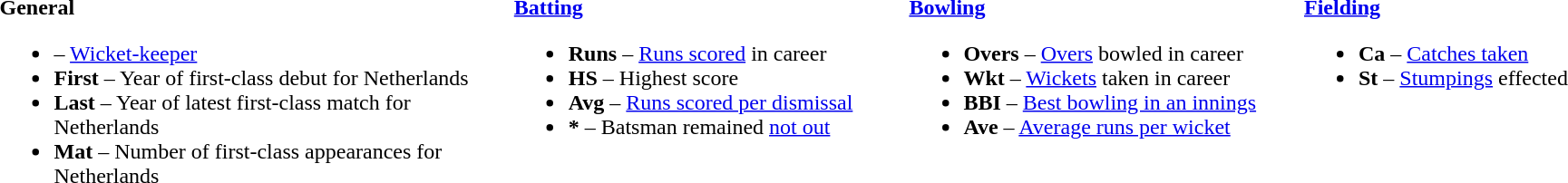<table>
<tr>
<td valign="top" style="width:30%"><br><strong>General</strong><ul><li> – <a href='#'>Wicket-keeper</a></li><li><strong>First</strong> – Year of first-class debut for Netherlands</li><li><strong>Last</strong> – Year of latest first-class match for Netherlands</li><li><strong>Mat</strong> – Number of first-class appearances for Netherlands</li></ul></td>
<td valign="top" style="width:23%"><br><strong><a href='#'>Batting</a></strong><ul><li><strong>Runs</strong> – <a href='#'>Runs scored</a> in career</li><li><strong>HS</strong> – Highest score</li><li><strong>Avg</strong> – <a href='#'>Runs scored per dismissal</a></li><li><strong>*</strong> – Batsman remained <a href='#'>not out</a></li></ul></td>
<td valign="top" style="width:23%"><br><strong><a href='#'>Bowling</a></strong><ul><li><strong>Overs</strong> – <a href='#'>Overs</a> bowled in career</li><li><strong>Wkt</strong> – <a href='#'>Wickets</a> taken in career</li><li><strong>BBI</strong> – <a href='#'>Best bowling in an innings</a></li><li><strong>Ave</strong> – <a href='#'>Average runs per wicket</a></li></ul></td>
<td valign="top" style="width:24%"><br><strong><a href='#'>Fielding</a></strong><ul><li><strong>Ca</strong> – <a href='#'>Catches taken</a></li><li><strong>St</strong> – <a href='#'>Stumpings</a> effected</li></ul></td>
</tr>
</table>
